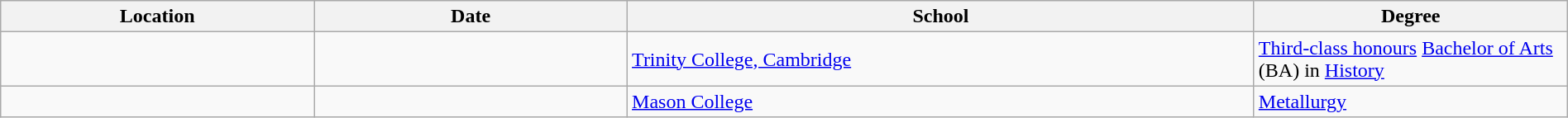<table class="wikitable" style="width:100%;">
<tr>
<th style="width:20%;">Location</th>
<th style="width:20%;">Date</th>
<th style="width:40%;">School</th>
<th style="width:20%;">Degree</th>
</tr>
<tr>
<td></td>
<td></td>
<td><a href='#'>Trinity College, Cambridge</a></td>
<td><a href='#'>Third-class honours</a> <a href='#'>Bachelor of Arts</a> (BA) in <a href='#'>History</a></td>
</tr>
<tr>
<td></td>
<td></td>
<td><a href='#'>Mason College</a></td>
<td><a href='#'>Metallurgy</a></td>
</tr>
</table>
